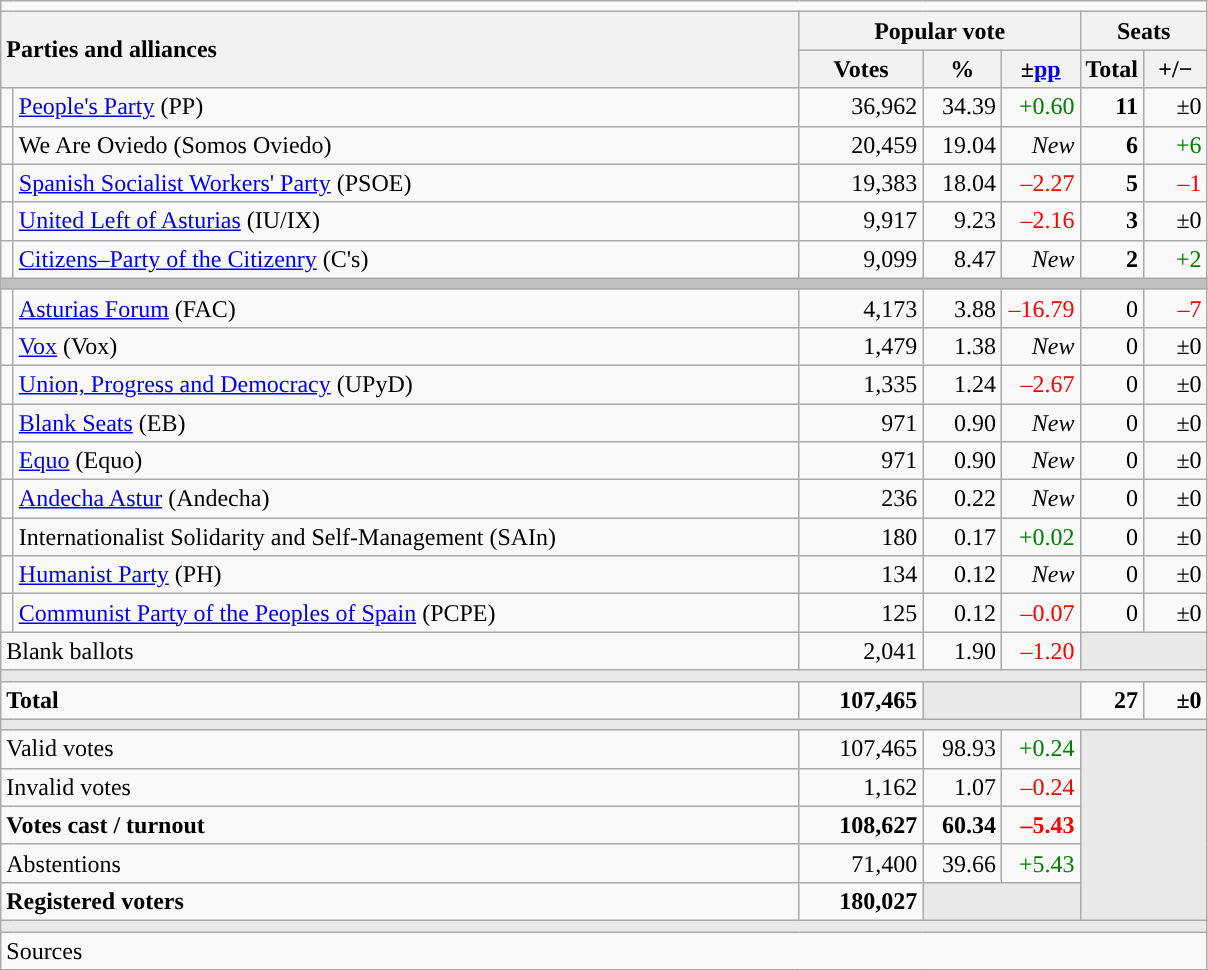<table class="wikitable" style="text-align:right;">
<tr>
<td colspan="7"></td>
</tr>
<tr>
<th style="text-align:left;" rowspan="2" colspan="2" width="525">Parties and alliances</th>
<th colspan="3">Popular vote</th>
<th colspan="2">Seats</th>
</tr>
<tr>
<th width="75">Votes</th>
<th width="45">%</th>
<th width="45">±<a href='#'>pp</a></th>
<th width="35">Total</th>
<th width="35">+/−</th>
</tr>
<tr>
<td width="1" style="color:inherit;background:"></td>
<td align="left"><a href='#'>People's Party</a> (PP)</td>
<td>36,962</td>
<td>34.39</td>
<td style="color:green;">+0.60</td>
<td><strong>11</strong></td>
<td>±0</td>
</tr>
<tr>
<td style="color:inherit;background:"></td>
<td align="left">We Are Oviedo (Somos Oviedo)</td>
<td>20,459</td>
<td>19.04</td>
<td><em>New</em></td>
<td><strong>6</strong></td>
<td style="color:green;">+6</td>
</tr>
<tr>
<td style="color:inherit;background:"></td>
<td align="left"><a href='#'>Spanish Socialist Workers' Party</a> (PSOE)</td>
<td>19,383</td>
<td>18.04</td>
<td style="color:red;">–2.27</td>
<td><strong>5</strong></td>
<td style="color:red;">–1</td>
</tr>
<tr>
<td style="color:inherit;background:"></td>
<td align="left"><a href='#'>United Left of Asturias</a> (IU/IX)</td>
<td>9,917</td>
<td>9.23</td>
<td style="color:red;">–2.16</td>
<td><strong>3</strong></td>
<td>±0</td>
</tr>
<tr>
<td style="color:inherit;background:"></td>
<td align="left"><a href='#'>Citizens–Party of the Citizenry</a> (C's)</td>
<td>9,099</td>
<td>8.47</td>
<td><em>New</em></td>
<td><strong>2</strong></td>
<td style="color:green;">+2</td>
</tr>
<tr>
<td colspan="7" bgcolor="#C0C0C0"></td>
</tr>
<tr>
<td style="color:inherit;background:"></td>
<td align="left"><a href='#'>Asturias Forum</a> (FAC)</td>
<td>4,173</td>
<td>3.88</td>
<td style="color:red;">–16.79</td>
<td>0</td>
<td style="color:red;">–7</td>
</tr>
<tr>
<td style="color:inherit;background:"></td>
<td align="left"><a href='#'>Vox</a> (Vox)</td>
<td>1,479</td>
<td>1.38</td>
<td><em>New</em></td>
<td>0</td>
<td>±0</td>
</tr>
<tr>
<td style="color:inherit;background:"></td>
<td align="left"><a href='#'>Union, Progress and Democracy</a> (UPyD)</td>
<td>1,335</td>
<td>1.24</td>
<td style="color:red;">–2.67</td>
<td>0</td>
<td>±0</td>
</tr>
<tr>
<td style="color:inherit;background:"></td>
<td align="left"><a href='#'>Blank Seats</a> (EB)</td>
<td>971</td>
<td>0.90</td>
<td><em>New</em></td>
<td>0</td>
<td>±0</td>
</tr>
<tr>
<td style="color:inherit;background:"></td>
<td align="left"><a href='#'>Equo</a> (Equo)</td>
<td>971</td>
<td>0.90</td>
<td><em>New</em></td>
<td>0</td>
<td>±0</td>
</tr>
<tr>
<td style="color:inherit;background:"></td>
<td align="left"><a href='#'>Andecha Astur</a> (Andecha)</td>
<td>236</td>
<td>0.22</td>
<td><em>New</em></td>
<td>0</td>
<td>±0</td>
</tr>
<tr>
<td style="color:inherit;background:"></td>
<td align="left">Internationalist Solidarity and Self-Management (SAIn)</td>
<td>180</td>
<td>0.17</td>
<td style="color:green;">+0.02</td>
<td>0</td>
<td>±0</td>
</tr>
<tr>
<td style="color:inherit;background:"></td>
<td align="left"><a href='#'>Humanist Party</a> (PH)</td>
<td>134</td>
<td>0.12</td>
<td><em>New</em></td>
<td>0</td>
<td>±0</td>
</tr>
<tr>
<td style="color:inherit;background:"></td>
<td align="left"><a href='#'>Communist Party of the Peoples of Spain</a> (PCPE)</td>
<td>125</td>
<td>0.12</td>
<td style="color:red;">–0.07</td>
<td>0</td>
<td>±0</td>
</tr>
<tr>
<td align="left" colspan="2">Blank ballots</td>
<td>2,041</td>
<td>1.90</td>
<td style="color:red;">–1.20</td>
<td bgcolor="#E9E9E9" colspan="2"></td>
</tr>
<tr>
<td colspan="7" bgcolor="#E9E9E9"></td>
</tr>
<tr style="font-weight:bold;">
<td align="left" colspan="2">Total</td>
<td>107,465</td>
<td bgcolor="#E9E9E9" colspan="2"></td>
<td>27</td>
<td>±0</td>
</tr>
<tr>
<td colspan="7" bgcolor="#E9E9E9"></td>
</tr>
<tr>
<td align="left" colspan="2">Valid votes</td>
<td>107,465</td>
<td>98.93</td>
<td style="color:green;">+0.24</td>
<td bgcolor="#E9E9E9" colspan="2" rowspan="5"></td>
</tr>
<tr>
<td align="left" colspan="2">Invalid votes</td>
<td>1,162</td>
<td>1.07</td>
<td style="color:red;">–0.24</td>
</tr>
<tr style="font-weight:bold;">
<td align="left" colspan="2">Votes cast / turnout</td>
<td>108,627</td>
<td>60.34</td>
<td style="color:red;">–5.43</td>
</tr>
<tr>
<td align="left" colspan="2">Abstentions</td>
<td>71,400</td>
<td>39.66</td>
<td style="color:green;">+5.43</td>
</tr>
<tr style="font-weight:bold;">
<td align="left" colspan="2">Registered voters</td>
<td>180,027</td>
<td bgcolor="#E9E9E9" colspan="2"></td>
</tr>
<tr>
<td colspan="7" bgcolor="#E9E9E9"></td>
</tr>
<tr>
<td align="left" colspan="7">Sources</td>
</tr>
</table>
